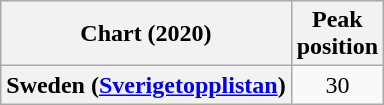<table class="wikitable plainrowheaders" style="text-align:center">
<tr>
<th scope="col">Chart (2020)</th>
<th scope="col">Peak<br>position</th>
</tr>
<tr>
<th scope="row">Sweden (<a href='#'>Sverigetopplistan</a>)</th>
<td>30</td>
</tr>
</table>
